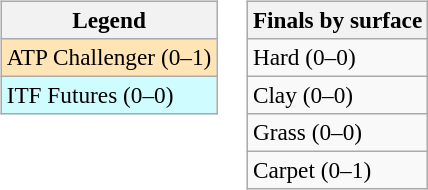<table>
<tr valign=top>
<td><br><table class=wikitable style=font-size:97%>
<tr>
<th>Legend</th>
</tr>
<tr bgcolor=moccasin>
<td>ATP Challenger (0–1)</td>
</tr>
<tr bgcolor=cffcff>
<td>ITF Futures (0–0)</td>
</tr>
</table>
</td>
<td><br><table class=wikitable style=font-size:97%>
<tr>
<th>Finals by surface</th>
</tr>
<tr>
<td>Hard (0–0)</td>
</tr>
<tr>
<td>Clay (0–0)</td>
</tr>
<tr>
<td>Grass (0–0)</td>
</tr>
<tr>
<td>Carpet (0–1)</td>
</tr>
</table>
</td>
</tr>
</table>
